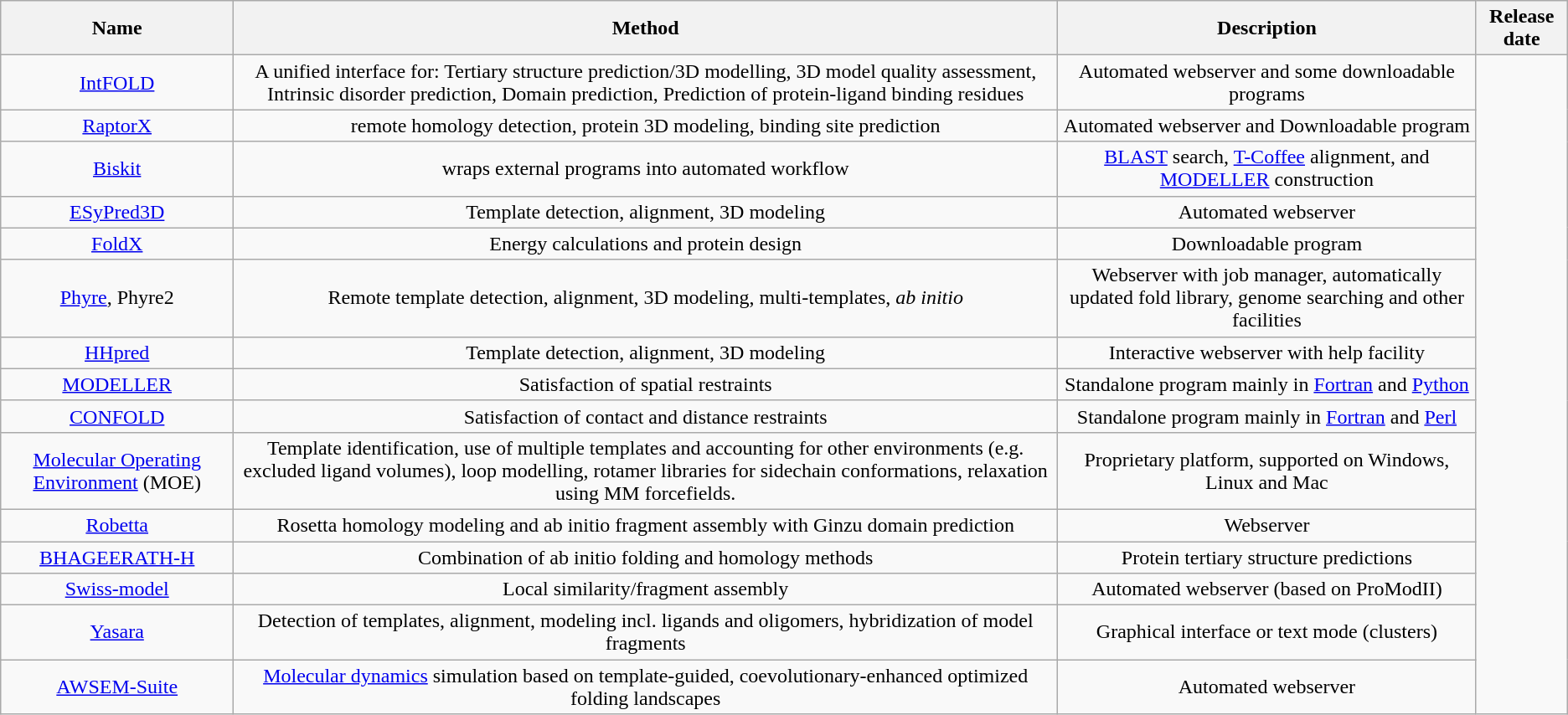<table class="sortable wikitable" style="text-align: center">
<tr>
<th>Name</th>
<th>Method</th>
<th>Description</th>
<th>Release date</th>
</tr>
<tr>
<td><a href='#'>IntFOLD</a></td>
<td>A unified interface for: Tertiary structure prediction/3D modelling, 3D model quality assessment, Intrinsic disorder prediction, Domain prediction, Prediction of protein-ligand binding residues</td>
<td>Automated webserver and some downloadable programs</td>
</tr>
<tr>
<td><a href='#'>RaptorX</a></td>
<td>remote homology detection, protein 3D modeling, binding site prediction</td>
<td>Automated webserver and Downloadable program</td>
</tr>
<tr>
<td><a href='#'>Biskit</a></td>
<td>wraps external programs into automated workflow</td>
<td><a href='#'>BLAST</a> search, <a href='#'>T-Coffee</a> alignment, and <a href='#'>MODELLER</a> construction</td>
</tr>
<tr>
<td><a href='#'>ESyPred3D</a></td>
<td>Template detection, alignment, 3D modeling</td>
<td>Automated webserver</td>
</tr>
<tr>
<td><a href='#'>FoldX</a></td>
<td>Energy calculations and protein design</td>
<td>Downloadable program</td>
</tr>
<tr>
<td><a href='#'>Phyre</a>, Phyre2</td>
<td>Remote template detection, alignment, 3D modeling, multi-templates, <em>ab initio</em></td>
<td>Webserver with job manager, automatically updated fold library, genome searching and other facilities</td>
</tr>
<tr>
<td><a href='#'>HHpred</a></td>
<td>Template detection, alignment, 3D modeling</td>
<td>Interactive webserver with help facility</td>
</tr>
<tr>
<td><a href='#'>MODELLER</a></td>
<td>Satisfaction of spatial restraints</td>
<td>Standalone program mainly in <a href='#'>Fortran</a> and <a href='#'>Python</a></td>
</tr>
<tr>
<td><a href='#'>CONFOLD</a></td>
<td>Satisfaction of contact and distance restraints</td>
<td>Standalone program mainly in <a href='#'>Fortran</a> and <a href='#'>Perl</a></td>
</tr>
<tr>
<td><a href='#'>Molecular Operating Environment</a> (MOE)</td>
<td>Template identification, use of multiple templates and accounting for other environments (e.g. excluded ligand volumes), loop modelling, rotamer libraries for sidechain conformations, relaxation using MM forcefields.</td>
<td>Proprietary platform, supported on Windows, Linux and Mac</td>
</tr>
<tr>
<td><a href='#'>Robetta</a></td>
<td>Rosetta homology modeling and ab initio fragment assembly with Ginzu domain prediction</td>
<td>Webserver</td>
</tr>
<tr>
<td><a href='#'>BHAGEERATH-H</a></td>
<td>Combination of ab initio folding and homology methods</td>
<td>Protein tertiary structure predictions</td>
</tr>
<tr>
<td><a href='#'>Swiss-model</a></td>
<td>Local similarity/fragment assembly</td>
<td>Automated webserver (based on ProModII)</td>
</tr>
<tr>
<td><a href='#'>Yasara</a></td>
<td>Detection of templates, alignment, modeling incl. ligands and oligomers, hybridization of model fragments</td>
<td>Graphical interface or text mode (clusters)</td>
</tr>
<tr>
<td><a href='#'>AWSEM-Suite</a></td>
<td><a href='#'>Molecular dynamics</a> simulation based on template-guided, coevolutionary-enhanced optimized folding landscapes</td>
<td>Automated webserver</td>
</tr>
</table>
